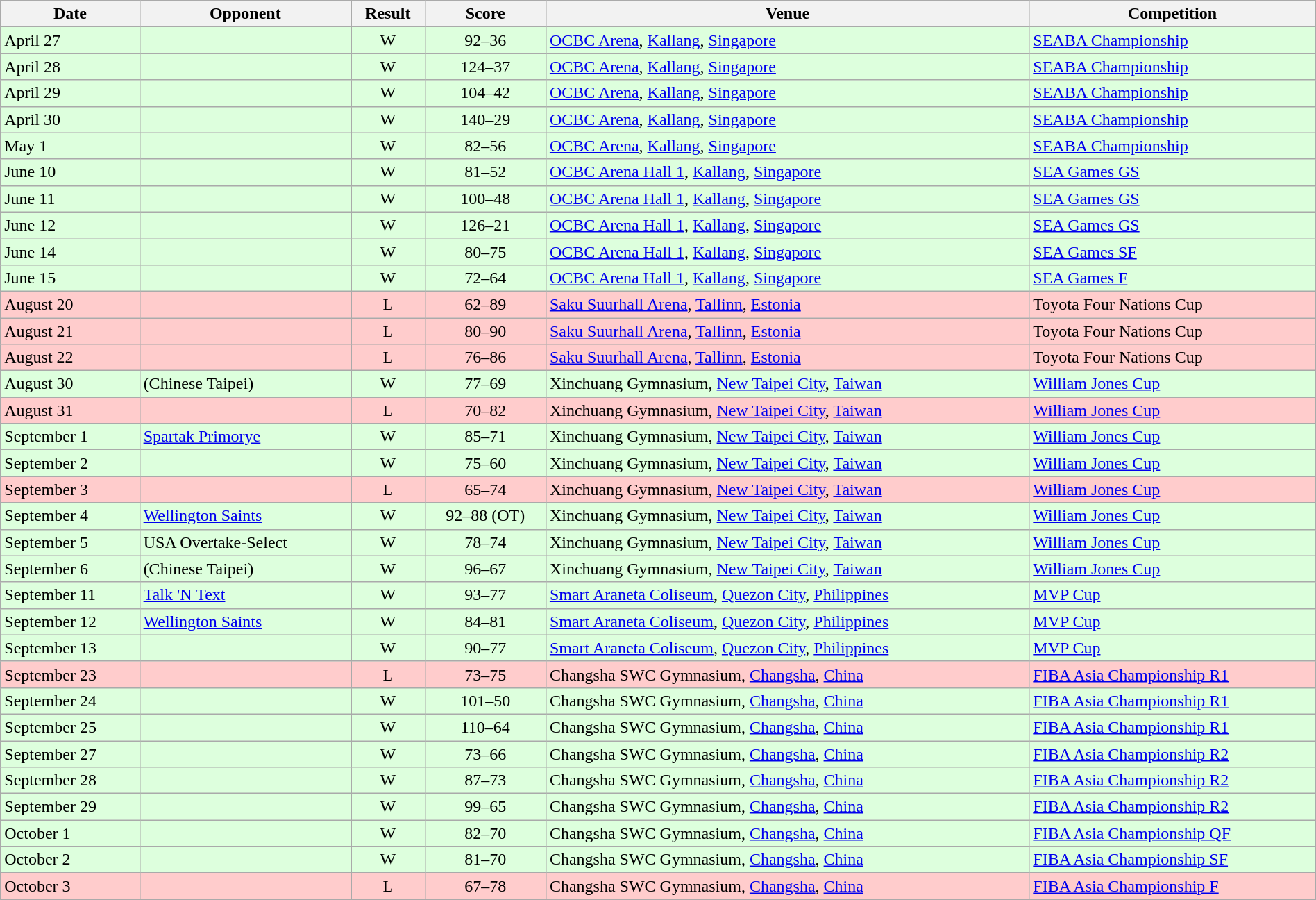<table width=100% class="wikitable">
<tr>
<th>Date</th>
<th>Opponent</th>
<th>Result</th>
<th>Score</th>
<th>Venue</th>
<th>Competition</th>
</tr>
<tr style="background:#dfd;">
<td>April 27</td>
<td></td>
<td align=center>W</td>
<td align=center>92–36</td>
<td> <a href='#'>OCBC Arena</a>, <a href='#'>Kallang</a>, <a href='#'>Singapore</a></td>
<td><a href='#'>SEABA Championship</a></td>
</tr>
<tr style="background:#dfd;">
<td>April 28</td>
<td></td>
<td align=center>W</td>
<td align=center>124–37</td>
<td> <a href='#'>OCBC Arena</a>, <a href='#'>Kallang</a>, <a href='#'>Singapore</a></td>
<td><a href='#'>SEABA Championship</a></td>
</tr>
<tr style="background:#dfd;">
<td>April 29</td>
<td></td>
<td align=center>W</td>
<td align=center>104–42</td>
<td> <a href='#'>OCBC Arena</a>, <a href='#'>Kallang</a>, <a href='#'>Singapore</a></td>
<td><a href='#'>SEABA Championship</a></td>
</tr>
<tr style="background:#dfd;">
<td>April 30</td>
<td></td>
<td align=center>W</td>
<td align=center>140–29</td>
<td> <a href='#'>OCBC Arena</a>, <a href='#'>Kallang</a>, <a href='#'>Singapore</a></td>
<td><a href='#'>SEABA Championship</a></td>
</tr>
<tr style="background:#dfd;">
<td>May 1</td>
<td></td>
<td align=center>W</td>
<td align=center>82–56</td>
<td> <a href='#'>OCBC Arena</a>, <a href='#'>Kallang</a>, <a href='#'>Singapore</a></td>
<td><a href='#'>SEABA Championship</a></td>
</tr>
<tr style="background:#dfd;">
<td>June 10</td>
<td></td>
<td align=center>W</td>
<td align=center>81–52</td>
<td> <a href='#'>OCBC Arena Hall 1</a>, <a href='#'>Kallang</a>, <a href='#'>Singapore</a></td>
<td><a href='#'>SEA Games GS</a></td>
</tr>
<tr style="background:#dfd;">
<td>June 11</td>
<td></td>
<td align=center>W</td>
<td align=center>100–48</td>
<td> <a href='#'>OCBC Arena Hall 1</a>, <a href='#'>Kallang</a>, <a href='#'>Singapore</a></td>
<td><a href='#'>SEA Games GS</a></td>
</tr>
<tr style="background:#dfd;">
<td>June 12</td>
<td></td>
<td align=center>W</td>
<td align=center>126–21</td>
<td> <a href='#'>OCBC Arena Hall 1</a>, <a href='#'>Kallang</a>, <a href='#'>Singapore</a></td>
<td><a href='#'>SEA Games GS</a></td>
</tr>
<tr style="background:#dfd;">
<td>June 14</td>
<td></td>
<td align=center>W</td>
<td align=center>80–75</td>
<td> <a href='#'>OCBC Arena Hall 1</a>, <a href='#'>Kallang</a>, <a href='#'>Singapore</a></td>
<td><a href='#'>SEA Games SF</a></td>
</tr>
<tr style="background:#dfd;">
<td>June 15</td>
<td></td>
<td align=center>W</td>
<td align=center>72–64</td>
<td> <a href='#'>OCBC Arena Hall 1</a>, <a href='#'>Kallang</a>, <a href='#'>Singapore</a></td>
<td><a href='#'>SEA Games F</a></td>
</tr>
<tr style="background:#fcc;">
<td>August 20</td>
<td></td>
<td align=center>L</td>
<td align=center>62–89</td>
<td> <a href='#'>Saku Suurhall Arena</a>, <a href='#'>Tallinn</a>, <a href='#'>Estonia</a></td>
<td>Toyota Four Nations Cup</td>
</tr>
<tr style="background:#fcc;">
<td>August 21</td>
<td></td>
<td align=center>L</td>
<td align=center>80–90</td>
<td> <a href='#'>Saku Suurhall Arena</a>, <a href='#'>Tallinn</a>, <a href='#'>Estonia</a></td>
<td>Toyota Four Nations Cup</td>
</tr>
<tr style="background:#fcc;">
<td>August 22</td>
<td></td>
<td align=center>L</td>
<td align=center>76–86</td>
<td> <a href='#'>Saku Suurhall Arena</a>, <a href='#'>Tallinn</a>, <a href='#'>Estonia</a></td>
<td>Toyota Four Nations Cup</td>
</tr>
<tr style="background:#dfd;">
<td>August 30</td>
<td> (Chinese Taipei)</td>
<td align=center>W</td>
<td align=center>77–69</td>
<td> Xinchuang Gymnasium, <a href='#'>New Taipei City</a>, <a href='#'>Taiwan</a></td>
<td><a href='#'>William Jones Cup</a></td>
</tr>
<tr style="background:#fcc;">
<td>August 31</td>
<td></td>
<td align=center>L</td>
<td align=center>70–82</td>
<td> Xinchuang Gymnasium, <a href='#'>New Taipei City</a>, <a href='#'>Taiwan</a></td>
<td><a href='#'>William Jones Cup</a></td>
</tr>
<tr style="background:#dfd;">
<td>September 1</td>
<td> <a href='#'>Spartak Primorye</a></td>
<td align=center>W</td>
<td align=center>85–71</td>
<td> Xinchuang Gymnasium, <a href='#'>New Taipei City</a>, <a href='#'>Taiwan</a></td>
<td><a href='#'>William Jones Cup</a></td>
</tr>
<tr style="background:#dfd;">
<td>September 2</td>
<td></td>
<td align=center>W</td>
<td align=center>75–60</td>
<td> Xinchuang Gymnasium, <a href='#'>New Taipei City</a>, <a href='#'>Taiwan</a></td>
<td><a href='#'>William Jones Cup</a></td>
</tr>
<tr style="background:#fcc;">
<td>September 3</td>
<td></td>
<td align=center>L</td>
<td align=center>65–74</td>
<td> Xinchuang Gymnasium, <a href='#'>New Taipei City</a>, <a href='#'>Taiwan</a></td>
<td><a href='#'>William Jones Cup</a></td>
</tr>
<tr style="background:#dfd;">
<td>September 4</td>
<td> <a href='#'>Wellington Saints</a></td>
<td align=center>W</td>
<td align=center>92–88 (OT)</td>
<td> Xinchuang Gymnasium, <a href='#'>New Taipei City</a>, <a href='#'>Taiwan</a></td>
<td><a href='#'>William Jones Cup</a></td>
</tr>
<tr style="background:#dfd;">
<td>September 5</td>
<td> USA Overtake-Select</td>
<td align=center>W</td>
<td align=center>78–74</td>
<td> Xinchuang Gymnasium, <a href='#'>New Taipei City</a>, <a href='#'>Taiwan</a></td>
<td><a href='#'>William Jones Cup</a></td>
</tr>
<tr style="background:#dfd;">
<td>September 6</td>
<td> (Chinese Taipei)</td>
<td align=center>W</td>
<td align=center>96–67</td>
<td> Xinchuang Gymnasium, <a href='#'>New Taipei City</a>, <a href='#'>Taiwan</a></td>
<td><a href='#'>William Jones Cup</a></td>
</tr>
<tr style="background:#dfd;">
<td>September 11</td>
<td> <a href='#'>Talk 'N Text</a></td>
<td align=center>W</td>
<td align=center>93–77</td>
<td> <a href='#'>Smart Araneta Coliseum</a>, <a href='#'>Quezon City</a>, <a href='#'>Philippines</a></td>
<td><a href='#'>MVP Cup</a></td>
</tr>
<tr style="background:#dfd;">
<td>September 12</td>
<td> <a href='#'>Wellington Saints</a></td>
<td align=center>W</td>
<td align=center>84–81</td>
<td> <a href='#'>Smart Araneta Coliseum</a>, <a href='#'>Quezon City</a>, <a href='#'>Philippines</a></td>
<td><a href='#'>MVP Cup</a></td>
</tr>
<tr style="background:#dfd;">
<td>September 13</td>
<td></td>
<td align=center>W</td>
<td align=center>90–77</td>
<td> <a href='#'>Smart Araneta Coliseum</a>, <a href='#'>Quezon City</a>, <a href='#'>Philippines</a></td>
<td><a href='#'>MVP Cup</a></td>
</tr>
<tr style="background:#fcc;">
<td>September 23</td>
<td></td>
<td align=center>L</td>
<td align=center>73–75</td>
<td> Changsha SWC Gymnasium, <a href='#'>Changsha</a>, <a href='#'>China</a></td>
<td><a href='#'>FIBA Asia Championship R1</a></td>
</tr>
<tr style="background:#dfd;">
<td>September 24</td>
<td></td>
<td align=center>W</td>
<td align=center>101–50</td>
<td> Changsha SWC Gymnasium, <a href='#'>Changsha</a>, <a href='#'>China</a></td>
<td><a href='#'>FIBA Asia Championship R1</a></td>
</tr>
<tr style="background:#dfd;">
<td>September 25</td>
<td></td>
<td align=center>W</td>
<td align=center>110–64</td>
<td> Changsha SWC Gymnasium, <a href='#'>Changsha</a>, <a href='#'>China</a></td>
<td><a href='#'>FIBA Asia Championship R1</a></td>
</tr>
<tr style="background:#dfd;">
<td>September 27</td>
<td></td>
<td align=center>W</td>
<td align=center>73–66</td>
<td> Changsha SWC Gymnasium, <a href='#'>Changsha</a>, <a href='#'>China</a></td>
<td><a href='#'>FIBA Asia Championship R2</a></td>
</tr>
<tr style="background:#dfd;">
<td>September 28</td>
<td></td>
<td align=center>W</td>
<td align=center>87–73</td>
<td> Changsha SWC Gymnasium, <a href='#'>Changsha</a>, <a href='#'>China</a></td>
<td><a href='#'>FIBA Asia Championship R2</a></td>
</tr>
<tr style="background:#dfd;">
<td>September 29</td>
<td></td>
<td align=center>W</td>
<td align=center>99–65</td>
<td> Changsha SWC Gymnasium, <a href='#'>Changsha</a>, <a href='#'>China</a></td>
<td><a href='#'>FIBA Asia Championship R2</a></td>
</tr>
<tr style="background:#dfd;">
<td>October 1</td>
<td></td>
<td align=center>W</td>
<td align=center>82–70</td>
<td> Changsha SWC Gymnasium, <a href='#'>Changsha</a>, <a href='#'>China</a></td>
<td><a href='#'>FIBA Asia Championship QF</a></td>
</tr>
<tr style="background:#dfd;">
<td>October 2</td>
<td></td>
<td align=center>W</td>
<td align=center>81–70</td>
<td> Changsha SWC Gymnasium, <a href='#'>Changsha</a>, <a href='#'>China</a></td>
<td><a href='#'>FIBA Asia Championship SF</a></td>
</tr>
<tr style="background:#fcc;">
<td>October 3</td>
<td></td>
<td align=center>L</td>
<td align=center>67–78</td>
<td> Changsha SWC Gymnasium, <a href='#'>Changsha</a>, <a href='#'>China</a></td>
<td><a href='#'>FIBA Asia Championship F</a></td>
</tr>
<tr>
</tr>
</table>
